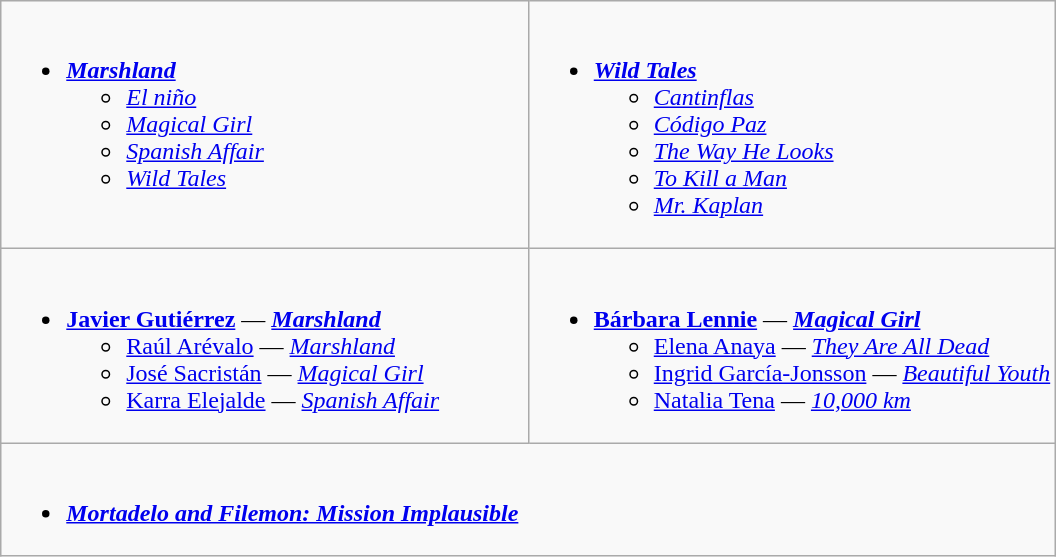<table class=wikitable style="width="100%">
<tr>
<td style="vertical-align:top;" width="50%"><br><ul><li><strong><em><a href='#'>Marshland</a></em></strong><ul><li><em><a href='#'>El niño</a></em></li><li><em><a href='#'>Magical Girl</a></em></li><li><em><a href='#'>Spanish Affair</a></em></li><li><em><a href='#'>Wild Tales</a></em></li></ul></li></ul></td>
<td style="vertical-align:top;" width="50%"><br><ul><li><strong><em><a href='#'>Wild Tales</a></em></strong><ul><li><em><a href='#'>Cantinflas</a></em></li><li><em><a href='#'>Código Paz</a></em></li><li><em><a href='#'>The Way He Looks</a></em></li><li><em><a href='#'>To Kill a Man</a></em></li><li><em><a href='#'>Mr. Kaplan</a></em></li></ul></li></ul></td>
</tr>
<tr>
<td style="vertical-align:top;" width="50%"><br><ul><li><strong><a href='#'>Javier Gutiérrez</a></strong> — <strong><em><a href='#'>Marshland</a></em></strong><ul><li><a href='#'>Raúl Arévalo</a> — <em><a href='#'>Marshland</a></em></li><li><a href='#'>José Sacristán</a> — <em><a href='#'>Magical Girl</a></em></li><li><a href='#'>Karra Elejalde</a> — <em><a href='#'>Spanish Affair</a></em></li></ul></li></ul></td>
<td style="vertical-align:top;" width="50%"><br><ul><li><strong><a href='#'>Bárbara Lennie</a></strong> — <strong><em><a href='#'>Magical Girl</a></em></strong><ul><li><a href='#'>Elena Anaya</a> — <em><a href='#'>They Are All Dead</a></em></li><li><a href='#'>Ingrid García-Jonsson</a> — <em><a href='#'>Beautiful Youth</a></em></li><li><a href='#'>Natalia Tena</a> — <em><a href='#'>10,000 km</a></em></li></ul></li></ul></td>
</tr>
<tr>
<td style="vertical-align:top;" width="50%" colspan = "2"><br><ul><li><strong><em><a href='#'>Mortadelo and Filemon: Mission Implausible</a></em></strong></li></ul></td>
</tr>
</table>
